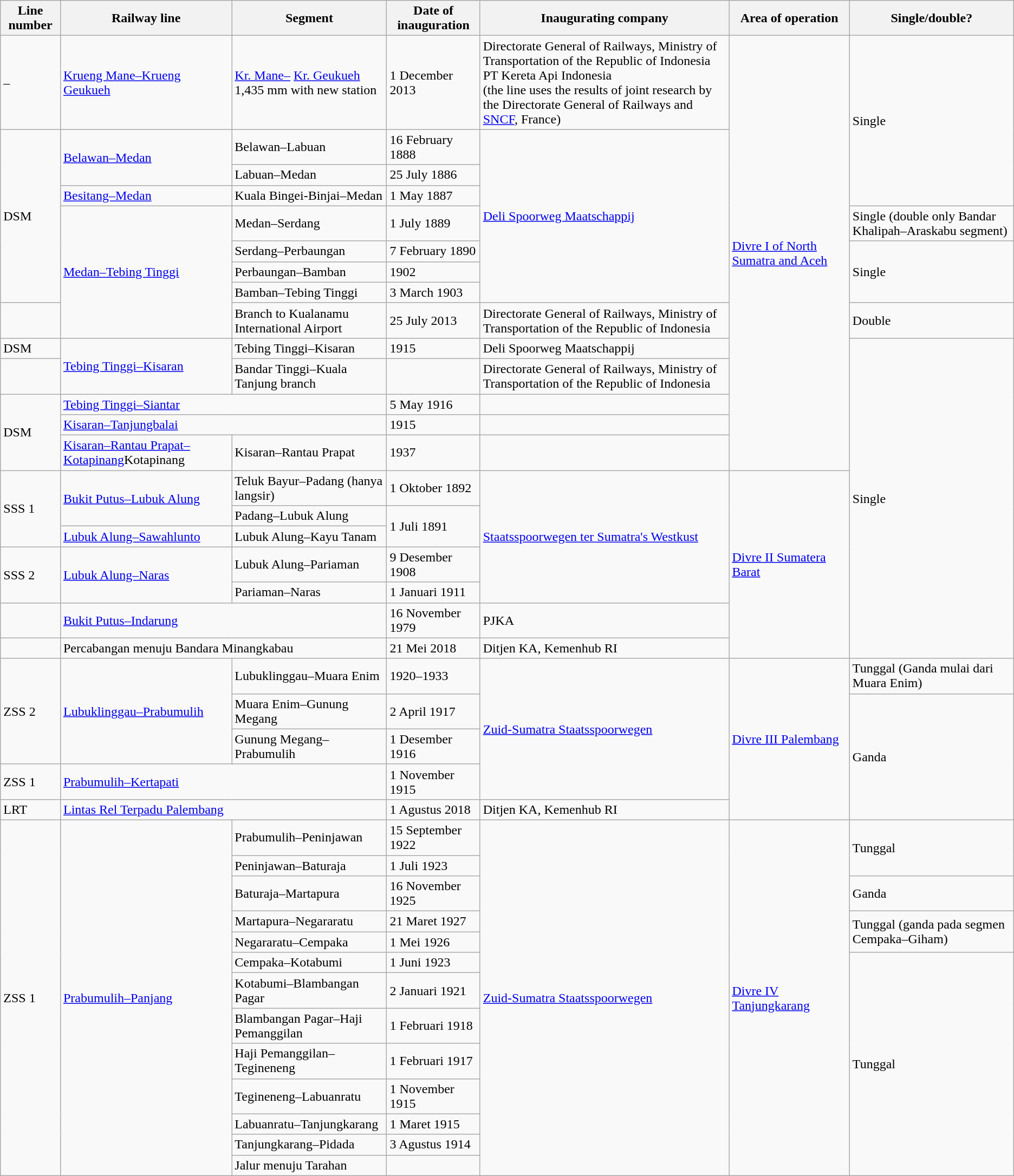<table class="wikitable">
<tr>
<th>Line number</th>
<th>Railway line</th>
<th>Segment</th>
<th>Date of inauguration</th>
<th>Inaugurating company</th>
<th>Area of operation</th>
<th>Single/double?</th>
</tr>
<tr>
<td>–</td>
<td><a href='#'>Krueng Mane–Krueng Geukueh</a></td>
<td><a href='#'>Kr. Mane–</a> <a href='#'>Kr. Geukueh</a> 1,435 mm with new station</td>
<td>1 December 2013</td>
<td>Directorate General of Railways, Ministry of Transportation of the Republic of Indonesia<br>PT Kereta Api Indonesia<br>(the line uses the results of joint research by the Directorate General of Railways and <a href='#'>SNCF</a>, France)</td>
<td rowspan="14"><a href='#'>Divre I of North Sumatra and Aceh</a></td>
<td rowspan="4">Single</td>
</tr>
<tr>
<td rowspan="7">DSM</td>
<td rowspan="2"><a href='#'>Belawan–Medan</a></td>
<td>Belawan–Labuan</td>
<td>16 February 1888</td>
<td rowspan="7"><a href='#'>Deli Spoorweg Maatschappij</a></td>
</tr>
<tr>
<td>Labuan–Medan</td>
<td>25 July 1886</td>
</tr>
<tr>
<td><a href='#'>Besitang–Medan</a></td>
<td>Kuala Bingei-Binjai–Medan</td>
<td>1 May 1887</td>
</tr>
<tr>
<td rowspan="5"><a href='#'>Medan–Tebing Tinggi</a></td>
<td>Medan–Serdang</td>
<td>1 July 1889</td>
<td>Single (double only Bandar Khalipah–Araskabu segment)</td>
</tr>
<tr>
<td>Serdang–Perbaungan</td>
<td>7 February 1890</td>
<td rowspan="3">Single</td>
</tr>
<tr>
<td>Perbaungan–Bamban</td>
<td>1902</td>
</tr>
<tr>
<td>Bamban–Tebing Tinggi</td>
<td>3 March 1903</td>
</tr>
<tr>
<td></td>
<td>Branch to Kualanamu International Airport</td>
<td>25 July 2013</td>
<td>Directorate General of Railways, Ministry of Transportation of the Republic of Indonesia</td>
<td>Double</td>
</tr>
<tr>
<td>DSM</td>
<td rowspan="2"><a href='#'>Tebing Tinggi–Kisaran</a></td>
<td>Tebing Tinggi–Kisaran</td>
<td>1915</td>
<td>Deli Spoorweg Maatschappij</td>
<td rowspan="12">Single</td>
</tr>
<tr>
<td></td>
<td>Bandar Tinggi–Kuala Tanjung branch</td>
<td></td>
<td>Directorate General of Railways, Ministry of Transportation of the Republic of Indonesia</td>
</tr>
<tr>
<td rowspan="3">DSM</td>
<td colspan="2"><a href='#'>Tebing Tinggi–Siantar</a></td>
<td>5 May 1916</td>
<td></td>
</tr>
<tr>
<td colspan="2"><a href='#'>Kisaran–Tanjungbalai</a></td>
<td>1915</td>
<td></td>
</tr>
<tr>
<td><a href='#'>Kisaran–Rantau Prapat–Kotapinang</a>Kotapinang</td>
<td>Kisaran–Rantau Prapat</td>
<td>1937</td>
<td></td>
</tr>
<tr>
<td rowspan="3">SSS 1</td>
<td rowspan="2"><a href='#'>Bukit Putus–Lubuk Alung</a></td>
<td>Teluk Bayur–Padang (hanya langsir)</td>
<td>1 Oktober 1892</td>
<td rowspan="5"><a href='#'>Staatsspoorwegen ter Sumatra's Westkust</a></td>
<td rowspan="7"><a href='#'>Divre II Sumatera Barat</a></td>
</tr>
<tr>
<td>Padang–Lubuk Alung</td>
<td rowspan="2">1 Juli 1891</td>
</tr>
<tr>
<td><a href='#'>Lubuk Alung–Sawahlunto</a></td>
<td>Lubuk Alung–Kayu Tanam</td>
</tr>
<tr>
<td rowspan="2">SSS 2</td>
<td rowspan="2"><a href='#'>Lubuk Alung–Naras</a></td>
<td>Lubuk Alung–Pariaman</td>
<td>9 Desember 1908</td>
</tr>
<tr>
<td>Pariaman–Naras</td>
<td>1 Januari 1911</td>
</tr>
<tr>
<td></td>
<td colspan="2"><a href='#'>Bukit Putus–Indarung</a></td>
<td>16 November 1979</td>
<td>PJKA</td>
</tr>
<tr>
<td></td>
<td colspan="2">Percabangan menuju Bandara Minangkabau</td>
<td>21 Mei 2018</td>
<td>Ditjen KA, Kemenhub RI</td>
</tr>
<tr>
<td rowspan="3">ZSS 2</td>
<td rowspan="3"><a href='#'>Lubuklinggau–Prabumulih</a></td>
<td>Lubuklinggau–Muara Enim</td>
<td>1920–1933</td>
<td rowspan="4"><a href='#'>Zuid-Sumatra Staatsspoorwegen</a></td>
<td rowspan="5"><a href='#'>Divre III Palembang</a></td>
<td>Tunggal (Ganda mulai dari Muara Enim)</td>
</tr>
<tr>
<td>Muara Enim–Gunung Megang</td>
<td>2 April 1917</td>
<td rowspan="4">Ganda</td>
</tr>
<tr>
<td>Gunung Megang–Prabumulih</td>
<td>1 Desember 1916</td>
</tr>
<tr>
<td>ZSS 1</td>
<td colspan="2"><a href='#'>Prabumulih–Kertapati</a></td>
<td>1 November 1915</td>
</tr>
<tr>
<td>LRT</td>
<td colspan="2"><a href='#'>Lintas Rel Terpadu Palembang</a></td>
<td>1 Agustus 2018</td>
<td>Ditjen KA, Kemenhub RI</td>
</tr>
<tr>
<td rowspan="13">ZSS 1</td>
<td rowspan="13"><a href='#'>Prabumulih–Panjang</a></td>
<td>Prabumulih–Peninjawan</td>
<td>15 September 1922</td>
<td rowspan="13"><a href='#'>Zuid-Sumatra Staatsspoorwegen</a></td>
<td rowspan="13"><a href='#'>Divre IV Tanjungkarang</a></td>
<td rowspan="2">Tunggal</td>
</tr>
<tr>
<td>Peninjawan–Baturaja</td>
<td>1 Juli 1923</td>
</tr>
<tr>
<td>Baturaja–Martapura</td>
<td>16 November 1925</td>
<td>Ganda</td>
</tr>
<tr>
<td>Martapura–Negararatu</td>
<td>21 Maret 1927</td>
<td rowspan="2">Tunggal (ganda pada segmen Cempaka–Giham)</td>
</tr>
<tr>
<td>Negararatu–Cempaka</td>
<td>1 Mei 1926</td>
</tr>
<tr>
<td>Cempaka–Kotabumi</td>
<td>1 Juni 1923</td>
<td rowspan="8">Tunggal</td>
</tr>
<tr>
<td>Kotabumi–Blambangan Pagar</td>
<td>2 Januari 1921</td>
</tr>
<tr>
<td>Blambangan Pagar–Haji Pemanggilan</td>
<td>1 Februari 1918</td>
</tr>
<tr>
<td>Haji Pemanggilan–Tegineneng</td>
<td>1 Februari 1917</td>
</tr>
<tr>
<td>Tegineneng–Labuanratu</td>
<td>1 November 1915</td>
</tr>
<tr>
<td>Labuanratu–Tanjungkarang</td>
<td>1 Maret 1915</td>
</tr>
<tr>
<td>Tanjungkarang–Pidada</td>
<td>3 Agustus 1914</td>
</tr>
<tr>
<td>Jalur menuju Tarahan</td>
<td></td>
</tr>
</table>
